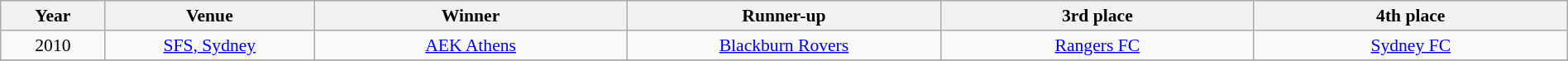<table class="wikitable" style="font-size:90%; width: 100%; text-align: center;">
<tr>
<th width=5%>Year</th>
<th width=10%>Venue</th>
<th width=15%>Winner</th>
<th width=15%>Runner-up</th>
<th width=15%>3rd place</th>
<th width=15%>4th place</th>
</tr>
<tr>
<td>2010</td>
<td><a href='#'>SFS, Sydney</a></td>
<td> <a href='#'>AEK Athens</a></td>
<td> <a href='#'>Blackburn Rovers</a></td>
<td> <a href='#'>Rangers FC</a></td>
<td> <a href='#'>Sydney FC</a></td>
</tr>
<tr>
</tr>
</table>
